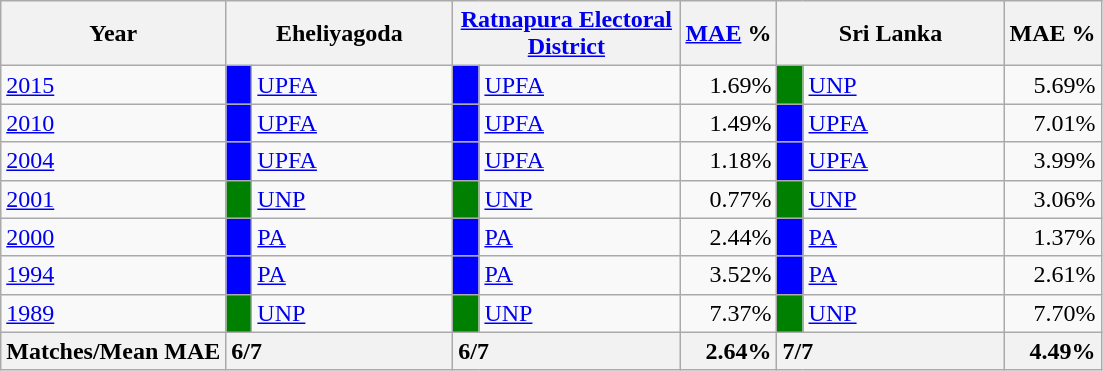<table class="wikitable">
<tr>
<th>Year</th>
<th colspan="2" width="144px">Eheliyagoda</th>
<th colspan="2" width="144px"><a href='#'>Ratnapura Electoral District</a></th>
<th><a href='#'>MAE</a> %</th>
<th colspan="2" width="144px">Sri Lanka</th>
<th>MAE %</th>
</tr>
<tr>
<td><a href='#'>2015</a></td>
<td style="background-color:blue;" width="10px"></td>
<td style="text-align:left;"><a href='#'>UPFA</a></td>
<td style="background-color:blue;" width="10px"></td>
<td style="text-align:left;"><a href='#'>UPFA</a></td>
<td style="text-align:right;">1.69%</td>
<td style="background-color:green;" width="10px"></td>
<td style="text-align:left;"><a href='#'>UNP</a></td>
<td style="text-align:right;">5.69%</td>
</tr>
<tr>
<td><a href='#'>2010</a></td>
<td style="background-color:blue;" width="10px"></td>
<td style="text-align:left;"><a href='#'>UPFA</a></td>
<td style="background-color:blue;" width="10px"></td>
<td style="text-align:left;"><a href='#'>UPFA</a></td>
<td style="text-align:right;">1.49%</td>
<td style="background-color:blue;" width="10px"></td>
<td style="text-align:left;"><a href='#'>UPFA</a></td>
<td style="text-align:right;">7.01%</td>
</tr>
<tr>
<td><a href='#'>2004</a></td>
<td style="background-color:blue;" width="10px"></td>
<td style="text-align:left;"><a href='#'>UPFA</a></td>
<td style="background-color:blue;" width="10px"></td>
<td style="text-align:left;"><a href='#'>UPFA</a></td>
<td style="text-align:right;">1.18%</td>
<td style="background-color:blue;" width="10px"></td>
<td style="text-align:left;"><a href='#'>UPFA</a></td>
<td style="text-align:right;">3.99%</td>
</tr>
<tr>
<td><a href='#'>2001</a></td>
<td style="background-color:green;" width="10px"></td>
<td style="text-align:left;"><a href='#'>UNP</a></td>
<td style="background-color:green;" width="10px"></td>
<td style="text-align:left;"><a href='#'>UNP</a></td>
<td style="text-align:right;">0.77%</td>
<td style="background-color:green;" width="10px"></td>
<td style="text-align:left;"><a href='#'>UNP</a></td>
<td style="text-align:right;">3.06%</td>
</tr>
<tr>
<td><a href='#'>2000</a></td>
<td style="background-color:blue;" width="10px"></td>
<td style="text-align:left;"><a href='#'>PA</a></td>
<td style="background-color:blue;" width="10px"></td>
<td style="text-align:left;"><a href='#'>PA</a></td>
<td style="text-align:right;">2.44%</td>
<td style="background-color:blue;" width="10px"></td>
<td style="text-align:left;"><a href='#'>PA</a></td>
<td style="text-align:right;">1.37%</td>
</tr>
<tr>
<td><a href='#'>1994</a></td>
<td style="background-color:blue;" width="10px"></td>
<td style="text-align:left;"><a href='#'>PA</a></td>
<td style="background-color:blue;" width="10px"></td>
<td style="text-align:left;"><a href='#'>PA</a></td>
<td style="text-align:right;">3.52%</td>
<td style="background-color:blue;" width="10px"></td>
<td style="text-align:left;"><a href='#'>PA</a></td>
<td style="text-align:right;">2.61%</td>
</tr>
<tr>
<td><a href='#'>1989</a></td>
<td style="background-color:green;" width="10px"></td>
<td style="text-align:left;"><a href='#'>UNP</a></td>
<td style="background-color:green;" width="10px"></td>
<td style="text-align:left;"><a href='#'>UNP</a></td>
<td style="text-align:right;">7.37%</td>
<td style="background-color:green;" width="10px"></td>
<td style="text-align:left;"><a href='#'>UNP</a></td>
<td style="text-align:right;">7.70%</td>
</tr>
<tr>
<th>Matches/Mean MAE</th>
<th style="text-align:left;"colspan="2" width="144px">6/7</th>
<th style="text-align:left;"colspan="2" width="144px">6/7</th>
<th style="text-align:right;">2.64%</th>
<th style="text-align:left;"colspan="2" width="144px">7/7</th>
<th style="text-align:right;">4.49%</th>
</tr>
</table>
